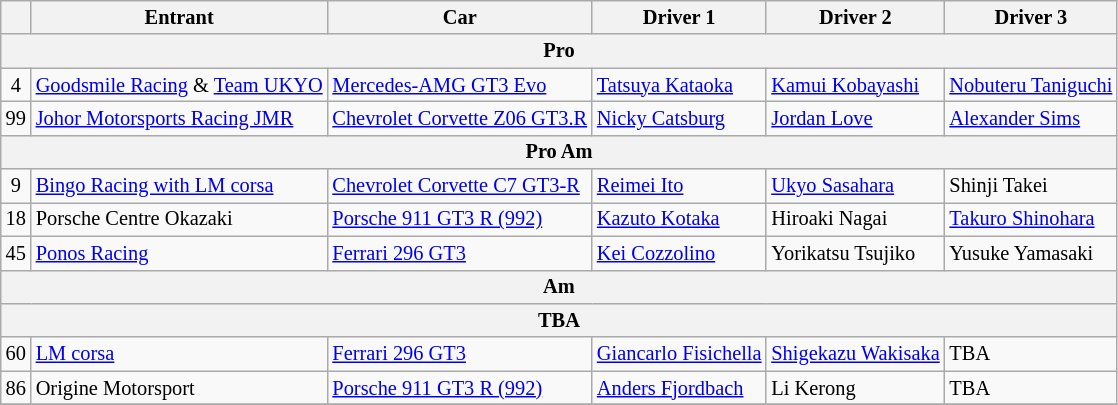<table class="wikitable" style="font-size: 85%;">
<tr>
<th></th>
<th>Entrant</th>
<th>Car</th>
<th>Driver 1</th>
<th>Driver 2</th>
<th>Driver 3</th>
</tr>
<tr>
<th colspan="6">Pro</th>
</tr>
<tr>
<td align=center>4</td>
<td> <a href='#'>Goodsmile Racing</a> & <a href='#'>Team UKYO</a></td>
<td><a href='#'>Mercedes-AMG GT3 Evo</a></td>
<td> <a href='#'>Tatsuya Kataoka</a></td>
<td> <a href='#'>Kamui Kobayashi</a></td>
<td> <a href='#'>Nobuteru Taniguchi</a></td>
</tr>
<tr>
<td align=center>99</td>
<td> <a href='#'>Johor Motorsports Racing JMR</a></td>
<td><a href='#'>Chevrolet Corvette Z06 GT3.R</a></td>
<td> <a href='#'>Nicky Catsburg</a></td>
<td> <a href='#'>Jordan Love</a></td>
<td> <a href='#'>Alexander Sims</a></td>
</tr>
<tr>
<th colspan="6">Pro Am</th>
</tr>
<tr>
<td align=center>9</td>
<td> <a href='#'>Bingo Racing with LM corsa</a></td>
<td><a href='#'>Chevrolet Corvette C7 GT3-R</a></td>
<td> <a href='#'>Reimei Ito</a></td>
<td> <a href='#'>Ukyo Sasahara</a></td>
<td> Shinji Takei</td>
</tr>
<tr>
<td align=center>18</td>
<td> Porsche Centre Okazaki</td>
<td><a href='#'>Porsche 911 GT3 R (992)</a></td>
<td> <a href='#'>Kazuto Kotaka</a></td>
<td> Hiroaki Nagai</td>
<td> <a href='#'>Takuro Shinohara</a></td>
</tr>
<tr>
<td align=center>45</td>
<td> <a href='#'>Ponos Racing</a></td>
<td><a href='#'>Ferrari 296 GT3</a></td>
<td> <a href='#'>Kei Cozzolino</a></td>
<td> Yorikatsu Tsujiko</td>
<td> Yusuke Yamasaki</td>
</tr>
<tr>
<th colspan="6">Am</th>
</tr>
<tr>
<th colspan="6">TBA</th>
</tr>
<tr>
<td align=center>60</td>
<td> <a href='#'>LM corsa</a></td>
<td><a href='#'>Ferrari 296 GT3</a></td>
<td> <a href='#'>Giancarlo Fisichella</a></td>
<td> <a href='#'>Shigekazu Wakisaka</a></td>
<td> TBA</td>
</tr>
<tr>
<td align=center>86</td>
<td> Origine Motorsport</td>
<td><a href='#'>Porsche 911 GT3 R (992)</a></td>
<td> <a href='#'>Anders Fjordbach</a></td>
<td> Li Kerong</td>
<td> TBA</td>
</tr>
<tr>
</tr>
</table>
